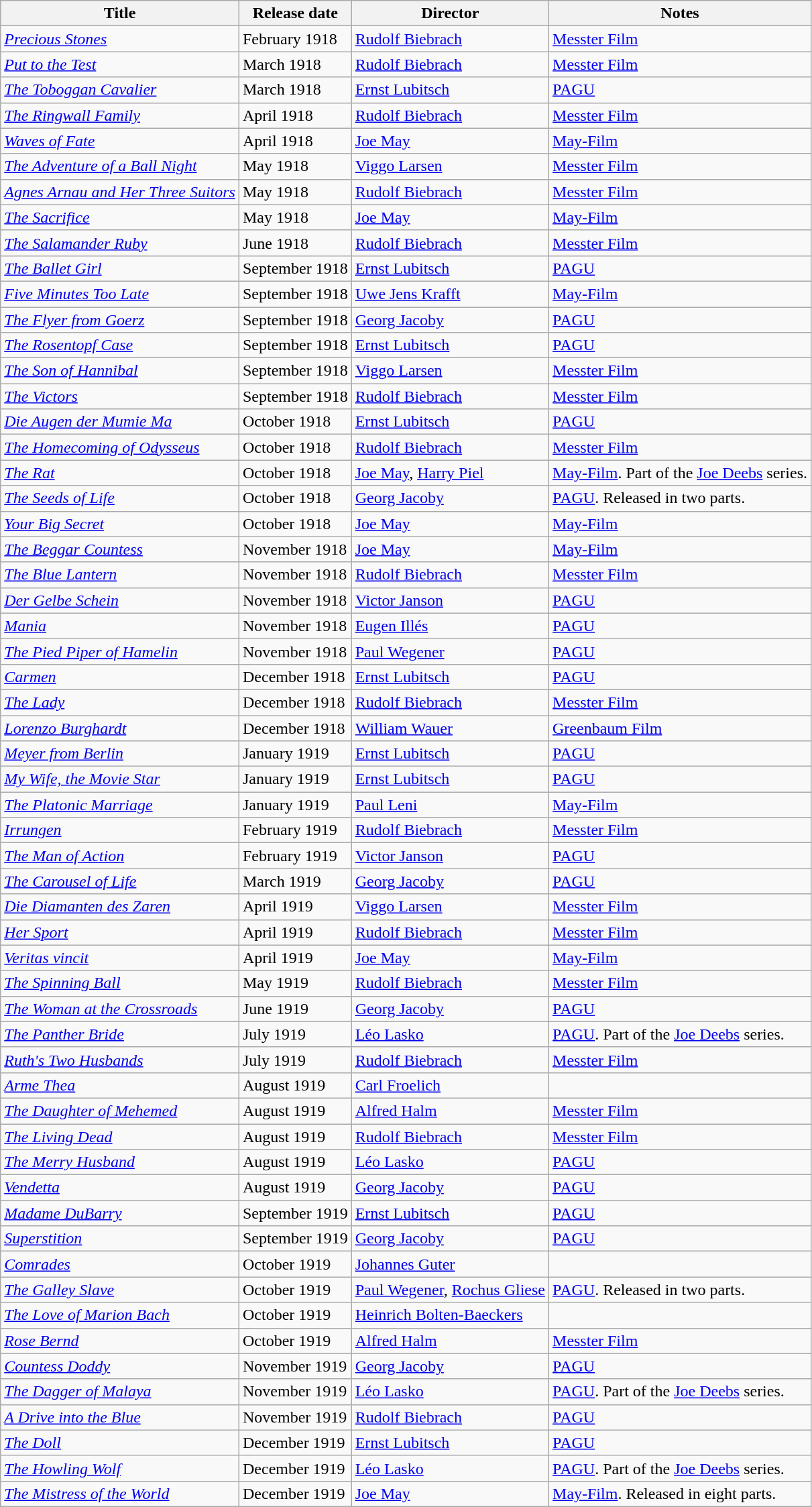<table class="wikitable sortable">
<tr>
<th>Title</th>
<th>Release date</th>
<th>Director</th>
<th>Notes</th>
</tr>
<tr>
<td><em><a href='#'>Precious Stones</a></em></td>
<td>February 1918</td>
<td><a href='#'>Rudolf Biebrach</a></td>
<td><a href='#'>Messter Film</a></td>
</tr>
<tr>
<td><em><a href='#'>Put to the Test</a></em></td>
<td>March 1918</td>
<td><a href='#'>Rudolf Biebrach</a></td>
<td><a href='#'>Messter Film</a></td>
</tr>
<tr>
<td><em><a href='#'>The Toboggan Cavalier</a></em></td>
<td>March 1918</td>
<td><a href='#'>Ernst Lubitsch</a></td>
<td><a href='#'>PAGU</a></td>
</tr>
<tr>
<td><em><a href='#'>The Ringwall Family</a></em></td>
<td>April 1918</td>
<td><a href='#'>Rudolf Biebrach</a></td>
<td><a href='#'>Messter Film</a></td>
</tr>
<tr>
<td><em><a href='#'>Waves of Fate</a></em></td>
<td>April 1918</td>
<td><a href='#'>Joe May</a></td>
<td><a href='#'>May-Film</a></td>
</tr>
<tr>
<td><em><a href='#'>The Adventure of a Ball Night</a></em></td>
<td>May 1918</td>
<td><a href='#'>Viggo Larsen</a></td>
<td><a href='#'>Messter Film</a></td>
</tr>
<tr>
<td><em><a href='#'>Agnes Arnau and Her Three Suitors</a></em></td>
<td>May 1918</td>
<td><a href='#'>Rudolf Biebrach</a></td>
<td><a href='#'>Messter Film</a></td>
</tr>
<tr>
<td><em><a href='#'>The Sacrifice</a></em></td>
<td>May 1918</td>
<td><a href='#'>Joe May</a></td>
<td><a href='#'>May-Film</a></td>
</tr>
<tr>
<td><em><a href='#'>The Salamander Ruby</a></em></td>
<td>June 1918</td>
<td><a href='#'>Rudolf Biebrach</a></td>
<td><a href='#'>Messter Film</a></td>
</tr>
<tr>
<td><em><a href='#'>The Ballet Girl</a></em></td>
<td>September 1918</td>
<td><a href='#'>Ernst Lubitsch</a></td>
<td><a href='#'>PAGU</a></td>
</tr>
<tr>
<td><em><a href='#'>Five Minutes Too Late</a></em></td>
<td>September 1918</td>
<td><a href='#'>Uwe Jens Krafft</a></td>
<td><a href='#'>May-Film</a></td>
</tr>
<tr>
<td><em><a href='#'>The Flyer from Goerz</a></em></td>
<td>September 1918</td>
<td><a href='#'>Georg Jacoby</a></td>
<td><a href='#'>PAGU</a></td>
</tr>
<tr>
<td><em><a href='#'>The Rosentopf Case</a></em></td>
<td>September 1918</td>
<td><a href='#'>Ernst Lubitsch</a></td>
<td><a href='#'>PAGU</a></td>
</tr>
<tr>
<td><em><a href='#'>The Son of Hannibal</a></em></td>
<td>September 1918</td>
<td><a href='#'>Viggo Larsen</a></td>
<td><a href='#'>Messter Film</a></td>
</tr>
<tr>
<td><em><a href='#'>The Victors</a></em></td>
<td>September 1918</td>
<td><a href='#'>Rudolf Biebrach</a></td>
<td><a href='#'>Messter Film</a></td>
</tr>
<tr>
<td><em><a href='#'>Die Augen der Mumie Ma</a></em></td>
<td>October 1918</td>
<td><a href='#'>Ernst Lubitsch</a></td>
<td><a href='#'>PAGU</a></td>
</tr>
<tr>
<td><em><a href='#'>The Homecoming of Odysseus</a></em></td>
<td>October 1918</td>
<td><a href='#'>Rudolf Biebrach</a></td>
<td><a href='#'>Messter Film</a></td>
</tr>
<tr>
<td><em><a href='#'>The Rat</a></em></td>
<td>October 1918</td>
<td><a href='#'>Joe May</a>, <a href='#'>Harry Piel</a></td>
<td><a href='#'>May-Film</a>. Part of the <a href='#'>Joe Deebs</a> series.</td>
</tr>
<tr>
<td><em><a href='#'>The Seeds of Life</a></em></td>
<td>October 1918</td>
<td><a href='#'>Georg Jacoby</a></td>
<td><a href='#'>PAGU</a>. Released in two parts.</td>
</tr>
<tr>
<td><em><a href='#'>Your Big Secret</a></em></td>
<td>October 1918</td>
<td><a href='#'>Joe May</a></td>
<td><a href='#'>May-Film</a></td>
</tr>
<tr>
<td><em><a href='#'>The Beggar Countess</a></em></td>
<td>November 1918</td>
<td><a href='#'>Joe May</a></td>
<td><a href='#'>May-Film</a></td>
</tr>
<tr>
<td><em><a href='#'>The Blue Lantern</a></em></td>
<td>November 1918</td>
<td><a href='#'>Rudolf Biebrach</a></td>
<td><a href='#'>Messter Film</a></td>
</tr>
<tr>
<td><em><a href='#'>Der Gelbe Schein</a></em></td>
<td>November 1918</td>
<td><a href='#'>Victor Janson</a></td>
<td><a href='#'>PAGU</a></td>
</tr>
<tr>
<td><em><a href='#'>Mania</a></em></td>
<td>November 1918</td>
<td><a href='#'>Eugen Illés</a></td>
<td><a href='#'>PAGU</a></td>
</tr>
<tr>
<td><em><a href='#'>The Pied Piper of Hamelin</a></em></td>
<td>November 1918</td>
<td><a href='#'>Paul Wegener</a></td>
<td><a href='#'>PAGU</a></td>
</tr>
<tr>
<td><em><a href='#'>Carmen</a></em></td>
<td>December 1918</td>
<td><a href='#'>Ernst Lubitsch</a></td>
<td><a href='#'>PAGU</a></td>
</tr>
<tr>
<td><em><a href='#'>The Lady</a></em></td>
<td>December 1918</td>
<td><a href='#'>Rudolf Biebrach</a></td>
<td><a href='#'>Messter Film</a></td>
</tr>
<tr>
<td><em><a href='#'>Lorenzo Burghardt</a></em></td>
<td>December 1918</td>
<td><a href='#'>William Wauer</a></td>
<td><a href='#'>Greenbaum Film</a></td>
</tr>
<tr>
<td><em><a href='#'>Meyer from Berlin</a></em></td>
<td>January 1919</td>
<td><a href='#'>Ernst Lubitsch</a></td>
<td><a href='#'>PAGU</a></td>
</tr>
<tr>
<td><em><a href='#'>My Wife, the Movie Star</a></em></td>
<td>January 1919</td>
<td><a href='#'>Ernst Lubitsch</a></td>
<td><a href='#'>PAGU</a></td>
</tr>
<tr>
<td><em><a href='#'>The Platonic Marriage</a></em></td>
<td>January 1919</td>
<td><a href='#'>Paul Leni</a></td>
<td><a href='#'>May-Film</a></td>
</tr>
<tr>
<td><em><a href='#'>Irrungen</a></em></td>
<td>February 1919</td>
<td><a href='#'>Rudolf Biebrach</a></td>
<td><a href='#'>Messter Film</a></td>
</tr>
<tr>
<td><em><a href='#'>The Man of Action</a></em></td>
<td>February 1919</td>
<td><a href='#'>Victor Janson</a></td>
<td><a href='#'>PAGU</a></td>
</tr>
<tr>
<td><em><a href='#'>The Carousel of Life</a></em></td>
<td>March 1919</td>
<td><a href='#'>Georg Jacoby</a></td>
<td><a href='#'>PAGU</a></td>
</tr>
<tr>
<td><em><a href='#'>Die Diamanten des Zaren</a></em></td>
<td>April 1919</td>
<td><a href='#'>Viggo Larsen</a></td>
<td><a href='#'>Messter Film</a></td>
</tr>
<tr>
<td><em><a href='#'>Her Sport</a></em></td>
<td>April 1919</td>
<td><a href='#'>Rudolf Biebrach</a></td>
<td><a href='#'>Messter Film</a></td>
</tr>
<tr>
<td><em><a href='#'>Veritas vincit</a></em></td>
<td>April 1919</td>
<td><a href='#'>Joe May</a></td>
<td><a href='#'>May-Film</a></td>
</tr>
<tr>
<td><em><a href='#'>The Spinning Ball</a></em></td>
<td>May 1919</td>
<td><a href='#'>Rudolf Biebrach</a></td>
<td><a href='#'>Messter Film</a></td>
</tr>
<tr>
<td><em><a href='#'>The Woman at the Crossroads</a></em></td>
<td>June 1919</td>
<td><a href='#'>Georg Jacoby</a></td>
<td><a href='#'>PAGU</a></td>
</tr>
<tr>
<td><em><a href='#'>The Panther Bride</a></em></td>
<td>July 1919</td>
<td><a href='#'>Léo Lasko</a></td>
<td><a href='#'>PAGU</a>. Part of the <a href='#'>Joe Deebs</a> series.</td>
</tr>
<tr>
<td><em><a href='#'>Ruth's Two Husbands</a></em></td>
<td>July 1919</td>
<td><a href='#'>Rudolf Biebrach</a></td>
<td><a href='#'>Messter Film</a></td>
</tr>
<tr>
<td><em><a href='#'>Arme Thea</a></em></td>
<td>August 1919</td>
<td><a href='#'>Carl Froelich</a></td>
<td></td>
</tr>
<tr>
<td><em><a href='#'>The Daughter of Mehemed</a></em></td>
<td>August 1919</td>
<td><a href='#'>Alfred Halm</a></td>
<td><a href='#'>Messter Film</a></td>
</tr>
<tr>
<td><em><a href='#'>The Living Dead</a></em></td>
<td>August 1919</td>
<td><a href='#'>Rudolf Biebrach</a></td>
<td><a href='#'>Messter Film</a></td>
</tr>
<tr>
<td><em><a href='#'>The Merry Husband</a></em></td>
<td>August 1919</td>
<td><a href='#'>Léo Lasko</a></td>
<td><a href='#'>PAGU</a></td>
</tr>
<tr>
<td><em><a href='#'>Vendetta</a></em></td>
<td>August 1919</td>
<td><a href='#'>Georg Jacoby</a></td>
<td><a href='#'>PAGU</a></td>
</tr>
<tr>
<td><em><a href='#'>Madame DuBarry</a></em></td>
<td>September 1919</td>
<td><a href='#'>Ernst Lubitsch</a></td>
<td><a href='#'>PAGU</a></td>
</tr>
<tr>
<td><em><a href='#'>Superstition</a></em></td>
<td>September 1919</td>
<td><a href='#'>Georg Jacoby</a></td>
<td><a href='#'>PAGU</a></td>
</tr>
<tr>
<td><em><a href='#'>Comrades</a></em></td>
<td>October 1919</td>
<td><a href='#'>Johannes Guter</a></td>
<td></td>
</tr>
<tr>
<td><em><a href='#'>The Galley Slave</a></em></td>
<td>October 1919</td>
<td><a href='#'>Paul Wegener</a>, <a href='#'>Rochus Gliese</a></td>
<td><a href='#'>PAGU</a>. Released in two parts.</td>
</tr>
<tr>
<td><em><a href='#'>The Love of Marion Bach</a></em></td>
<td>October 1919</td>
<td><a href='#'>Heinrich Bolten-Baeckers</a></td>
<td></td>
</tr>
<tr>
<td><em><a href='#'>Rose Bernd</a></em></td>
<td>October 1919</td>
<td><a href='#'>Alfred Halm</a></td>
<td><a href='#'>Messter Film</a></td>
</tr>
<tr>
<td><em><a href='#'>Countess Doddy</a></em></td>
<td>November 1919</td>
<td><a href='#'>Georg Jacoby</a></td>
<td><a href='#'>PAGU</a></td>
</tr>
<tr>
<td><em><a href='#'>The Dagger of Malaya</a></em></td>
<td>November 1919</td>
<td><a href='#'>Léo Lasko</a></td>
<td><a href='#'>PAGU</a>. Part of the <a href='#'>Joe Deebs</a> series.</td>
</tr>
<tr>
<td><em><a href='#'>A Drive into the Blue</a></em></td>
<td>November 1919</td>
<td><a href='#'>Rudolf Biebrach</a></td>
<td><a href='#'>PAGU</a></td>
</tr>
<tr>
<td><em><a href='#'>The Doll</a></em></td>
<td>December 1919</td>
<td><a href='#'>Ernst Lubitsch</a></td>
<td><a href='#'>PAGU</a></td>
</tr>
<tr>
<td><em><a href='#'>The Howling Wolf</a></em></td>
<td>December 1919</td>
<td><a href='#'>Léo Lasko</a></td>
<td><a href='#'>PAGU</a>. Part of the <a href='#'>Joe Deebs</a> series.</td>
</tr>
<tr>
<td><em><a href='#'>The Mistress of the World</a></em></td>
<td>December 1919</td>
<td><a href='#'>Joe May</a></td>
<td><a href='#'>May-Film</a>. Released in eight parts.</td>
</tr>
</table>
